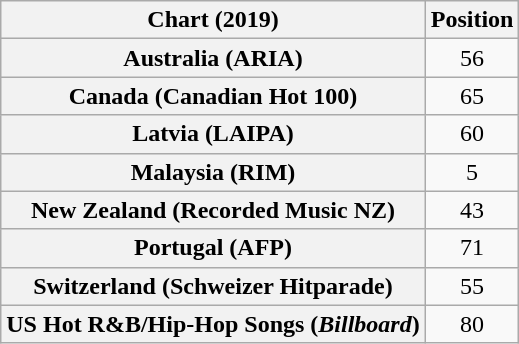<table class="wikitable sortable plainrowheaders" style="text-align:center">
<tr>
<th scope="col">Chart (2019)</th>
<th scope="col">Position</th>
</tr>
<tr>
<th scope="row">Australia (ARIA)</th>
<td>56</td>
</tr>
<tr>
<th scope="row">Canada (Canadian Hot 100)</th>
<td>65</td>
</tr>
<tr>
<th scope="row">Latvia (LAIPA)</th>
<td>60</td>
</tr>
<tr>
<th scope="row">Malaysia (RIM)</th>
<td>5</td>
</tr>
<tr>
<th scope="row">New Zealand (Recorded Music NZ)</th>
<td>43</td>
</tr>
<tr>
<th scope="row">Portugal (AFP)</th>
<td>71</td>
</tr>
<tr>
<th scope="row">Switzerland (Schweizer Hitparade)</th>
<td>55</td>
</tr>
<tr>
<th scope="row">US Hot R&B/Hip-Hop Songs (<em>Billboard</em>)</th>
<td>80</td>
</tr>
</table>
